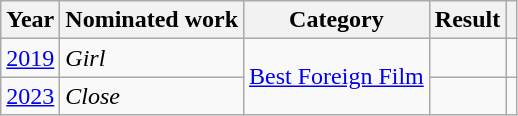<table class="wikitable sortable">
<tr>
<th>Year</th>
<th>Nominated work</th>
<th>Category</th>
<th>Result</th>
<th class="unsortable"></th>
</tr>
<tr>
<td><a href='#'>2019</a></td>
<td><em>Girl</em></td>
<td rowspan="2"><a href='#'>Best Foreign Film</a></td>
<td></td>
<td></td>
</tr>
<tr>
<td><a href='#'>2023</a></td>
<td><em>Close</em></td>
<td></td>
<td></td>
</tr>
</table>
